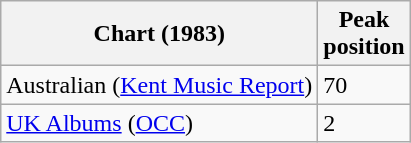<table class="wikitable sortable plainrowheaders">
<tr>
<th scope="col">Chart (1983)</th>
<th scope="col">Peak<br>position</th>
</tr>
<tr>
<td>Australian (<a href='#'>Kent Music Report</a>)</td>
<td>70</td>
</tr>
<tr>
<td><a href='#'>UK Albums</a> (<a href='#'>OCC</a>)</td>
<td>2</td>
</tr>
</table>
